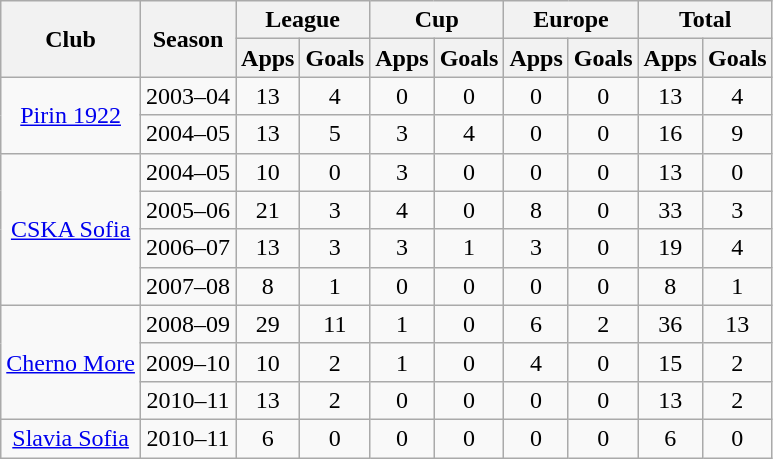<table class="wikitable" style="text-align:center">
<tr>
<th rowspan="2">Club</th>
<th rowspan="2">Season</th>
<th colspan="2">League</th>
<th colspan="2">Cup</th>
<th colspan="2">Europe</th>
<th colspan="2">Total</th>
</tr>
<tr>
<th>Apps</th>
<th>Goals</th>
<th>Apps</th>
<th>Goals</th>
<th>Apps</th>
<th>Goals</th>
<th>Apps</th>
<th>Goals</th>
</tr>
<tr>
<td rowspan="2"><a href='#'>Pirin 1922</a></td>
<td>2003–04</td>
<td>13</td>
<td>4</td>
<td>0</td>
<td>0</td>
<td>0</td>
<td>0</td>
<td>13</td>
<td>4</td>
</tr>
<tr>
<td>2004–05</td>
<td>13</td>
<td>5</td>
<td>3</td>
<td>4</td>
<td>0</td>
<td>0</td>
<td>16</td>
<td>9</td>
</tr>
<tr>
<td rowspan="4"><a href='#'>CSKA Sofia</a></td>
<td>2004–05</td>
<td>10</td>
<td>0</td>
<td>3</td>
<td>0</td>
<td>0</td>
<td>0</td>
<td>13</td>
<td>0</td>
</tr>
<tr>
<td>2005–06</td>
<td>21</td>
<td>3</td>
<td>4</td>
<td>0</td>
<td>8</td>
<td>0</td>
<td>33</td>
<td>3</td>
</tr>
<tr>
<td>2006–07</td>
<td>13</td>
<td>3</td>
<td>3</td>
<td>1</td>
<td>3</td>
<td>0</td>
<td>19</td>
<td>4</td>
</tr>
<tr>
<td>2007–08</td>
<td>8</td>
<td>1</td>
<td>0</td>
<td>0</td>
<td>0</td>
<td>0</td>
<td>8</td>
<td>1</td>
</tr>
<tr>
<td rowspan="3"><a href='#'>Cherno More</a></td>
<td>2008–09</td>
<td>29</td>
<td>11</td>
<td>1</td>
<td>0</td>
<td>6</td>
<td>2</td>
<td>36</td>
<td>13</td>
</tr>
<tr>
<td>2009–10</td>
<td>10</td>
<td>2</td>
<td>1</td>
<td>0</td>
<td>4</td>
<td>0</td>
<td>15</td>
<td>2</td>
</tr>
<tr>
<td>2010–11</td>
<td>13</td>
<td>2</td>
<td>0</td>
<td>0</td>
<td>0</td>
<td>0</td>
<td>13</td>
<td>2</td>
</tr>
<tr>
<td><a href='#'>Slavia Sofia</a></td>
<td>2010–11</td>
<td>6</td>
<td>0</td>
<td>0</td>
<td>0</td>
<td>0</td>
<td>0</td>
<td>6</td>
<td>0</td>
</tr>
</table>
